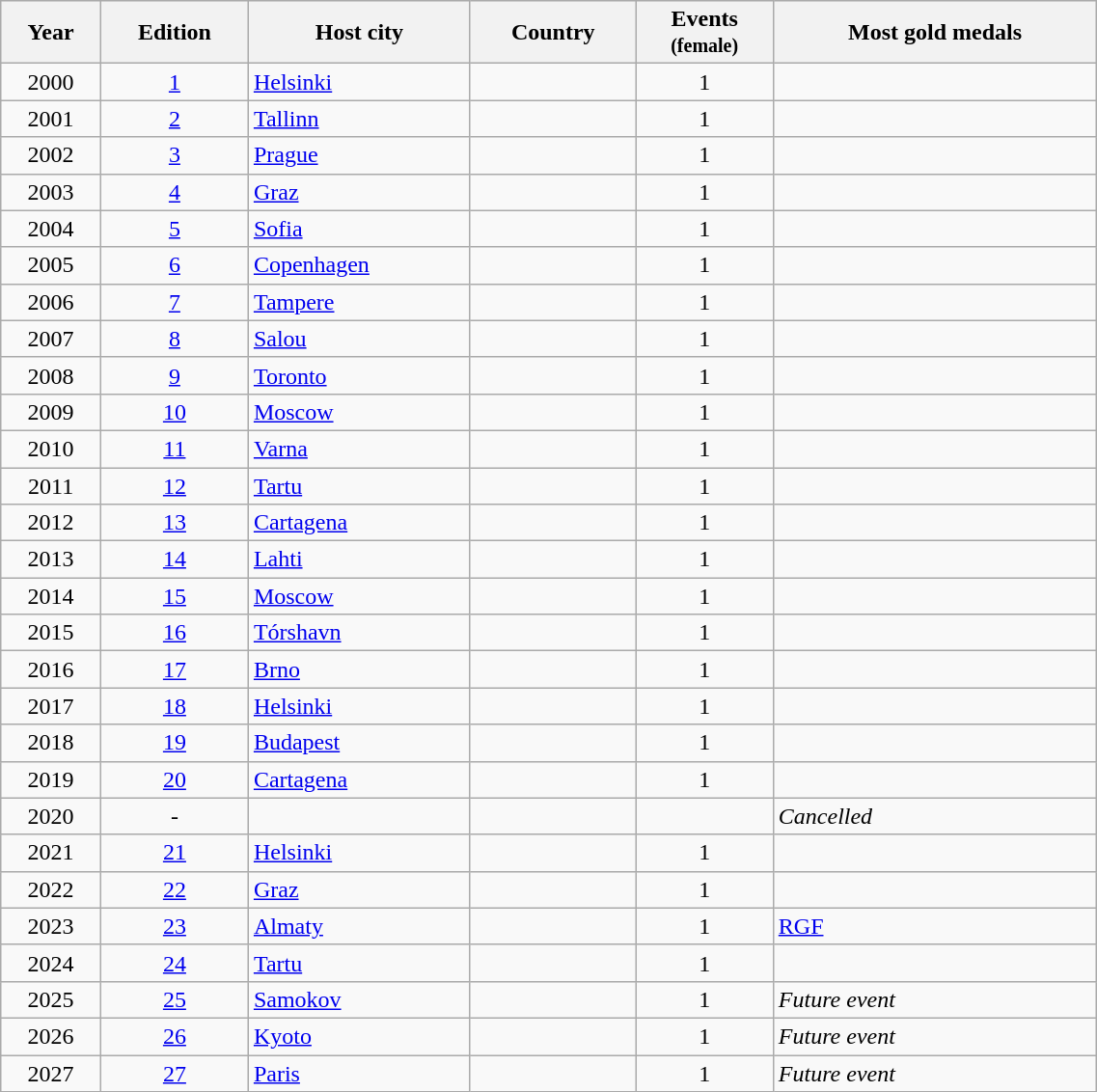<table class="wikitable" style="border-collapse: collapse; width:60%;">
<tr bgcolor="efefef">
<th>Year</th>
<th>Edition</th>
<th>Host city</th>
<th>Country</th>
<th>Events<small><br>(female)</small></th>
<th>Most gold medals</th>
</tr>
<tr>
<td align=center>2000</td>
<td align=center><a href='#'>1</a></td>
<td><a href='#'>Helsinki</a></td>
<td></td>
<td align=center>1</td>
<td></td>
</tr>
<tr>
<td align=center>2001</td>
<td align=center><a href='#'>2</a></td>
<td><a href='#'>Tallinn</a></td>
<td></td>
<td align=center>1</td>
<td></td>
</tr>
<tr>
<td align=center>2002</td>
<td align=center><a href='#'>3</a></td>
<td><a href='#'>Prague</a></td>
<td></td>
<td align=center>1</td>
<td></td>
</tr>
<tr>
<td align=center>2003</td>
<td align=center><a href='#'>4</a></td>
<td><a href='#'>Graz</a></td>
<td></td>
<td align=center>1</td>
<td></td>
</tr>
<tr>
<td align=center>2004</td>
<td align=center><a href='#'>5</a></td>
<td><a href='#'>Sofia</a></td>
<td></td>
<td align=center>1</td>
<td></td>
</tr>
<tr>
<td align=center>2005</td>
<td align=center><a href='#'>6</a></td>
<td><a href='#'>Copenhagen</a></td>
<td></td>
<td align=center>1</td>
<td></td>
</tr>
<tr>
<td align=center>2006</td>
<td align=center><a href='#'>7</a></td>
<td><a href='#'>Tampere</a></td>
<td></td>
<td align=center>1</td>
<td></td>
</tr>
<tr>
<td align=center>2007</td>
<td align=center><a href='#'>8</a></td>
<td><a href='#'>Salou</a></td>
<td></td>
<td align=center>1</td>
<td></td>
</tr>
<tr>
<td align=center>2008</td>
<td align=center><a href='#'>9</a></td>
<td><a href='#'>Toronto</a></td>
<td></td>
<td align=center>1</td>
<td></td>
</tr>
<tr>
<td align=center>2009</td>
<td align=center><a href='#'>10</a></td>
<td><a href='#'>Moscow</a></td>
<td></td>
<td align=center>1</td>
<td></td>
</tr>
<tr>
<td align=center>2010</td>
<td align=center><a href='#'>11</a></td>
<td><a href='#'>Varna</a></td>
<td></td>
<td align=center>1</td>
<td></td>
</tr>
<tr>
<td align=center>2011</td>
<td align=center><a href='#'>12</a></td>
<td><a href='#'>Tartu</a></td>
<td></td>
<td align=center>1</td>
<td></td>
</tr>
<tr>
<td align=center>2012</td>
<td align=center><a href='#'>13</a></td>
<td><a href='#'>Cartagena</a></td>
<td></td>
<td align=center>1</td>
<td></td>
</tr>
<tr>
<td align=center>2013</td>
<td align=center><a href='#'>14</a></td>
<td><a href='#'>Lahti</a></td>
<td></td>
<td align=center>1</td>
<td></td>
</tr>
<tr>
<td align=center>2014</td>
<td align=center><a href='#'>15</a></td>
<td><a href='#'>Moscow</a></td>
<td></td>
<td align=center>1</td>
<td></td>
</tr>
<tr>
<td align=center>2015</td>
<td align=center><a href='#'>16</a></td>
<td><a href='#'>Tórshavn</a></td>
<td></td>
<td align=center>1</td>
<td></td>
</tr>
<tr>
<td align=center>2016</td>
<td align=center><a href='#'>17</a></td>
<td><a href='#'>Brno</a></td>
<td></td>
<td align=center>1</td>
<td></td>
</tr>
<tr>
<td align=center>2017</td>
<td align=center><a href='#'>18</a></td>
<td><a href='#'>Helsinki</a></td>
<td></td>
<td align=center>1</td>
<td></td>
</tr>
<tr>
<td align=center>2018</td>
<td align=center><a href='#'>19</a></td>
<td><a href='#'>Budapest</a></td>
<td></td>
<td align=center>1</td>
<td></td>
</tr>
<tr>
<td align=center>2019</td>
<td align=center><a href='#'>20</a></td>
<td><a href='#'>Cartagena</a></td>
<td></td>
<td align=center>1</td>
<td></td>
</tr>
<tr>
<td align=center>2020</td>
<td align=center>-</td>
<td></td>
<td></td>
<td align=center></td>
<td><em>Cancelled</em></td>
</tr>
<tr>
<td align=center>2021</td>
<td align=center><a href='#'>21</a></td>
<td><a href='#'>Helsinki</a></td>
<td></td>
<td align=center>1</td>
<td></td>
</tr>
<tr>
<td align=center>2022</td>
<td align=center><a href='#'>22</a></td>
<td><a href='#'>Graz</a></td>
<td></td>
<td align=center>1</td>
<td></td>
</tr>
<tr>
<td align=center>2023</td>
<td align=center><a href='#'>23</a></td>
<td><a href='#'>Almaty</a></td>
<td></td>
<td align=center>1</td>
<td><a href='#'>RGF</a></td>
</tr>
<tr>
<td align=center>2024</td>
<td align=center><a href='#'>24</a></td>
<td><a href='#'>Tartu</a></td>
<td></td>
<td align=center>1</td>
<td></td>
</tr>
<tr>
<td align=center>2025</td>
<td align=center><a href='#'>25</a></td>
<td><a href='#'>Samokov</a></td>
<td></td>
<td align=center>1</td>
<td><em>Future event</em></td>
</tr>
<tr>
<td align=center>2026</td>
<td align=center><a href='#'>26</a></td>
<td><a href='#'>Kyoto</a></td>
<td></td>
<td align=center>1</td>
<td><em>Future event</em></td>
</tr>
<tr>
<td align=center>2027</td>
<td align=center><a href='#'>27</a></td>
<td><a href='#'>Paris</a></td>
<td></td>
<td align=center>1</td>
<td><em>Future event</em></td>
</tr>
</table>
